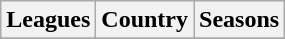<table class="wikitable">
<tr>
<th>Leagues</th>
<th>Country</th>
<th>Seasons</th>
</tr>
<tr>
</tr>
</table>
